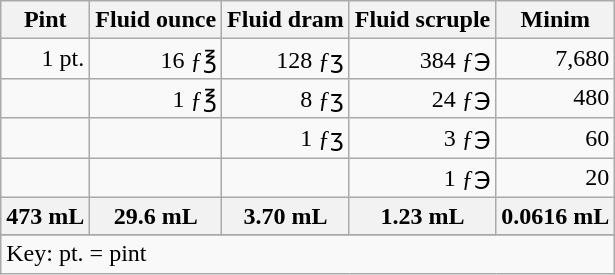<table class="wikitable floatleft">
<tr>
<th>Pint</th>
<th>Fluid ounce</th>
<th>Fluid dram</th>
<th>Fluid scruple</th>
<th>Minim</th>
</tr>
<tr style="text-align:right; white-space:nowrap;">
<td>1 pt.</td>
<td>16 ƒ℥</td>
<td>128 ƒʒ</td>
<td>384 ƒ℈</td>
<td>7,680 </td>
</tr>
<tr align="right">
<td></td>
<td>1 ƒ℥</td>
<td>8 ƒʒ</td>
<td>24 ƒ℈</td>
<td>480 </td>
</tr>
<tr align="right">
<td></td>
<td></td>
<td>1 ƒʒ</td>
<td>3 ƒ℈</td>
<td>60 </td>
</tr>
<tr align="right">
<td></td>
<td></td>
<td></td>
<td>1 ƒ℈</td>
<td>20 </td>
</tr>
<tr style="text-align:right; white-space:nowrap;">
<th>473 mL</th>
<th>29.6 mL</th>
<th>3.70 mL</th>
<th>1.23 mL</th>
<th>0.0616 mL</th>
</tr>
<tr>
</tr>
<tr align="center" colspan="5">
<td colspan="5" align="left">Key: pt. = pint</td>
</tr>
</table>
